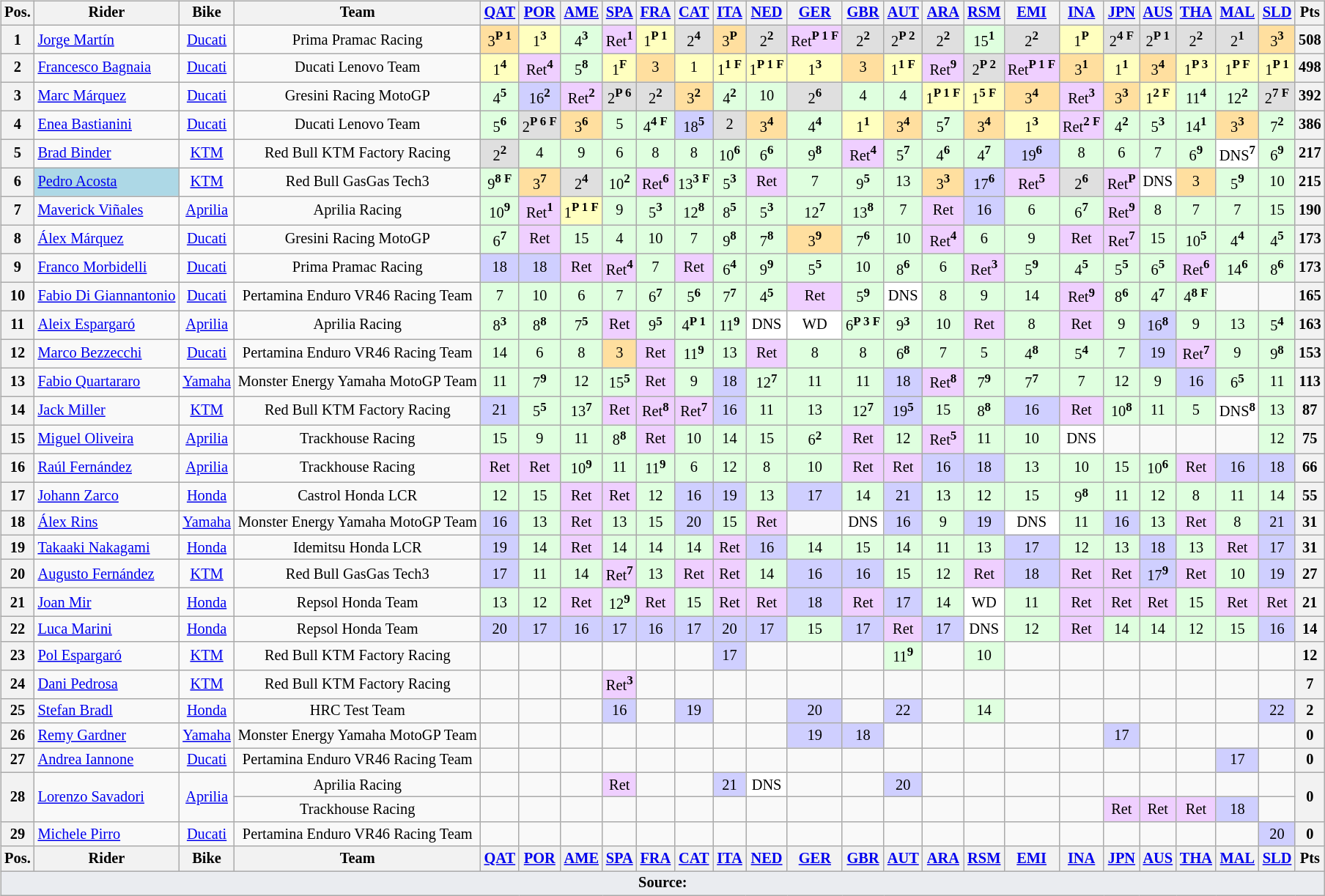<table>
<tr>
<td><br><table class="wikitable" style="font-size:85%; text-align:center;">
<tr>
<th>Pos.</th>
<th>Rider</th>
<th>Bike</th>
<th>Team</th>
<th><a href='#'>QAT</a><br></th>
<th><a href='#'>POR</a><br></th>
<th><a href='#'>AME</a><br></th>
<th><a href='#'>SPA</a><br></th>
<th><a href='#'>FRA</a><br></th>
<th><a href='#'>CAT</a><br></th>
<th><a href='#'>ITA</a><br></th>
<th><a href='#'>NED</a><br></th>
<th><a href='#'>GER</a><br></th>
<th><a href='#'>GBR</a><br></th>
<th><a href='#'>AUT</a><br></th>
<th><a href='#'>ARA</a><br></th>
<th><a href='#'>RSM</a><br></th>
<th><a href='#'>EMI</a><br></th>
<th><a href='#'>INA</a><br></th>
<th><a href='#'>JPN</a><br></th>
<th><a href='#'>AUS</a><br></th>
<th><a href='#'>THA</a><br></th>
<th><a href='#'>MAL</a><br></th>
<th><a href='#'>SLD</a><br></th>
<th>Pts</th>
</tr>
<tr>
<th>1</th>
<td align="left"> <a href='#'>Jorge Martín</a></td>
<td><a href='#'>Ducati</a></td>
<td>Prima Pramac Racing</td>
<td bgcolor="#ffdf9f">3<strong><sup>P 1</sup></strong></td>
<td bgcolor="#ffffbf">1<strong><sup>3</sup></strong></td>
<td bgcolor="#dfffdf">4<strong><sup>3</sup></strong></td>
<td bgcolor="#efcfff">Ret<strong><sup>1</sup></strong></td>
<td bgcolor="#ffffbf">1<strong><sup>P 1</sup></strong></td>
<td bgcolor="#dfdfdf">2<strong><sup>4</sup></strong></td>
<td bgcolor="#ffdf9f">3<strong><sup>P</sup></strong></td>
<td bgcolor="#dfdfdf">2<strong><sup>2</sup></strong></td>
<td bgcolor="#efcfff" nowrap>Ret<strong><sup>P 1 F</sup></strong></td>
<td bgcolor="#dfdfdf">2<strong><sup>2</sup></strong></td>
<td bgcolor="#dfdfdf">2<strong><sup>P 2</sup></strong></td>
<td bgcolor="#dfdfdf">2<strong><sup>2</sup></strong></td>
<td bgcolor="#dfffdf">15<strong><sup>1</sup></strong></td>
<td bgcolor="#dfdfdf">2<strong><sup>2</sup></strong></td>
<td bgcolor="#ffffbf">1<strong><sup>P</sup></strong></td>
<td bgcolor="#dfdfdf">2<strong><sup>4 F</sup></strong></td>
<td bgcolor="#dfdfdf">2<strong><sup>P 1</sup></strong></td>
<td bgcolor="#dfdfdf">2<strong><sup>2</sup></strong></td>
<td bgcolor="#dfdfdf">2<strong><sup>1</sup></strong></td>
<td bgcolor="#ffdf9f">3<strong><sup>3</sup></strong></td>
<th>508</th>
</tr>
<tr>
<th>2</th>
<td align="left"> <a href='#'>Francesco Bagnaia</a></td>
<td><a href='#'>Ducati</a></td>
<td>Ducati Lenovo Team</td>
<td bgcolor="#ffffbf">1<strong><sup>4</sup></strong></td>
<td bgcolor="#efcfff">Ret<strong><sup>4</sup></strong></td>
<td bgcolor="#dfffdf">5<strong><sup>8</sup></strong></td>
<td bgcolor="#ffffbf">1<strong><sup>F</sup></strong></td>
<td bgcolor="#ffdf9f">3</td>
<td bgcolor="#ffffbf">1</td>
<td bgcolor="#ffffbf">1<strong><sup>1 F</sup></strong></td>
<td bgcolor="#ffffbf" nowrap>1<strong><sup>P 1 F</sup></strong></td>
<td bgcolor="#ffffbf">1<strong><sup>3</sup></strong></td>
<td bgcolor="#ffdf9f">3</td>
<td bgcolor="#ffffbf">1<strong><sup>1 F</sup></strong></td>
<td bgcolor="#efcfff">Ret<strong><sup>9</sup></strong></td>
<td bgcolor="#dfdfdf">2<strong><sup>P 2</sup></strong></td>
<td bgcolor="#efcfff" nowrap>Ret<strong><sup>P 1 F</sup></strong></td>
<td bgcolor="#ffdf9f">3<strong><sup>1</sup></strong></td>
<td bgcolor="#ffffbf">1<strong><sup>1</sup></strong></td>
<td bgcolor="#ffdf9f">3<strong><sup>4 </sup></strong></td>
<td bgcolor="#ffffbf">1<strong><sup>P 3</sup></strong></td>
<td bgcolor="#ffffbf" nowrap>1<strong><sup>P F</sup></strong></td>
<td bgcolor="#ffffbf">1<strong><sup>P 1</sup></strong></td>
<th>498</th>
</tr>
<tr>
<th>3</th>
<td align="left"> <a href='#'>Marc Márquez</a></td>
<td><a href='#'>Ducati</a></td>
<td>Gresini Racing MotoGP</td>
<td bgcolor="#dfffdf">4<strong><sup>5</sup></strong></td>
<td bgcolor="#cfcfff">16<strong><sup>2</sup></strong></td>
<td bgcolor="#efcfff">Ret<strong><sup>2</sup></strong></td>
<td bgcolor="#dfdfdf">2<strong><sup>P 6</sup></strong></td>
<td bgcolor="#dfdfdf">2<strong><sup>2</sup></strong></td>
<td bgcolor="#ffdf9f">3<strong><sup>2</sup></strong></td>
<td bgcolor="#dfffdf">4<strong><sup>2</sup></strong></td>
<td bgcolor="#dfffdf">10</td>
<td bgcolor="#dfdfdf">2<strong><sup>6</sup></strong></td>
<td bgcolor="#dfffdf">4</td>
<td bgcolor="#dfffdf">4</td>
<td bgcolor="#ffffbf" nowrap>1<strong><sup>P 1 F</sup></strong></td>
<td bgcolor="#ffffbf">1<strong><sup>5 F</sup></strong></td>
<td bgcolor="#ffdf9f">3<strong><sup>4</sup></strong></td>
<td bgcolor="#efcfff">Ret<strong><sup>3</sup></strong></td>
<td bgcolor="#ffdf9f">3<strong><sup>3</sup></strong></td>
<td bgcolor="#ffffbf">1<strong><sup>2 F</sup></strong></td>
<td bgcolor="#dfffdf">11<strong><sup>4</sup></strong></td>
<td bgcolor="#dfffdf">12<strong><sup>2</sup></strong></td>
<td bgcolor="#dfdfdf">2<strong><sup>7 F</sup></strong></td>
<th>392</th>
</tr>
<tr>
<th>4</th>
<td align="left"> <a href='#'>Enea Bastianini</a></td>
<td><a href='#'>Ducati</a></td>
<td>Ducati Lenovo Team</td>
<td bgcolor="#dfffdf">5<strong><sup>6</sup></strong></td>
<td bgcolor="#dfdfdf" nowrap>2<strong><sup>P 6 F</sup></strong></td>
<td bgcolor="#ffdf9f">3<strong><sup>6</sup></strong></td>
<td bgcolor="#dfffdf">5</td>
<td bgcolor="#dfffdf">4<strong><sup>4 F</sup></strong></td>
<td bgcolor="#cfcfff">18<strong><sup>5</sup></strong></td>
<td bgcolor="#dfdfdf">2</td>
<td bgcolor="#ffdf9f">3<strong><sup>4</sup></strong></td>
<td bgcolor="#dfffdf">4<strong><sup>4</sup></strong></td>
<td bgcolor="#ffffbf">1<strong><sup>1</sup></strong></td>
<td bgcolor="#ffdf9f">3<strong><sup>4</sup></strong></td>
<td bgcolor="#dfffdf">5<strong><sup>7</sup></strong></td>
<td bgcolor="#ffdf9f">3<strong><sup>4</sup></strong></td>
<td bgcolor="#ffffbf">1<strong><sup>3</sup></strong></td>
<td bgcolor="#efcfff" nowrap>Ret<strong><sup>2 F</sup></strong></td>
<td bgcolor="#dfffdf">4<strong><sup>2</sup></strong></td>
<td bgcolor="#dfffdf">5<strong><sup>3</sup></strong></td>
<td bgcolor="#dfffdf">14<strong><sup>1</sup></strong></td>
<td bgcolor="#ffdf9f">3<strong><sup>3</sup></strong></td>
<td bgcolor="#dfffdf">7<strong><sup>2</sup></strong></td>
<th>386</th>
</tr>
<tr>
<th>5</th>
<td align="left"> <a href='#'>Brad Binder</a></td>
<td><a href='#'>KTM</a></td>
<td>Red Bull KTM Factory Racing</td>
<td bgcolor="#dfdfdf">2<strong><sup>2</sup></strong></td>
<td bgcolor="#dfffdf">4</td>
<td bgcolor="#dfffdf">9</td>
<td bgcolor="#dfffdf">6</td>
<td bgcolor="#dfffdf">8</td>
<td bgcolor="#dfffdf">8</td>
<td bgcolor="#dfffdf">10<strong><sup>6</sup></strong></td>
<td bgcolor="#dfffdf">6<strong><sup>6</sup></strong></td>
<td bgcolor="#dfffdf">9<strong><sup>8</sup></strong></td>
<td bgcolor="#efcfff">Ret<strong><sup>4</sup></strong></td>
<td bgcolor="#dfffdf">5<strong><sup>7</sup></strong></td>
<td bgcolor="#dfffdf">4<strong><sup>6</sup></strong></td>
<td bgcolor="#dfffdf">4<strong><sup>7</sup></strong></td>
<td bgcolor="#cfcfff">19<strong><sup>6</sup></strong></td>
<td bgcolor="#dfffdf">8</td>
<td bgcolor="#dfffdf">6</td>
<td bgcolor="#dfffdf">7</td>
<td bgcolor="#dfffdf">6<strong><sup>9</sup></strong></td>
<td bgcolor="#ffffff">DNS<strong><sup>7</sup></strong></td>
<td bgcolor="#dfffdf">6<strong><sup>9</sup></strong></td>
<th>217</th>
</tr>
<tr>
<th>6</th>
<td style="background:lightblue;" align="left"> <a href='#'>Pedro Acosta</a></td>
<td><a href='#'>KTM</a></td>
<td>Red Bull GasGas Tech3</td>
<td bgcolor="#dfffdf">9<strong><sup>8 F</sup></strong></td>
<td bgcolor="#ffdf9f">3<strong><sup>7</sup></strong></td>
<td bgcolor="#dfdfdf">2<strong><sup>4</sup></strong></td>
<td bgcolor="#dfffdf">10<strong><sup>2</sup></strong></td>
<td bgcolor="#efcfff">Ret<strong><sup>6</sup></strong></td>
<td bgcolor="#dfffdf" nowrap>13<strong><sup>3 F</sup></strong></td>
<td bgcolor="#dfffdf">5<strong><sup>3</sup></strong></td>
<td bgcolor="#efcfff">Ret</td>
<td bgcolor="#dfffdf">7</td>
<td bgcolor="#dfffdf">9<strong><sup>5</sup></strong></td>
<td bgcolor="#dfffdf">13</td>
<td bgcolor="#ffdf9f">3<strong><sup>3</sup></strong></td>
<td bgcolor="#cfcfff">17<strong><sup>6</sup></strong></td>
<td bgcolor="#efcfff">Ret<strong><sup>5</sup></strong></td>
<td bgcolor="#dfdfdf">2<strong><sup>6</sup></strong></td>
<td bgcolor="#efcfff">Ret<strong><sup>P</sup></strong></td>
<td bgcolor="#ffffff">DNS</td>
<td bgcolor="#ffdf9f">3</td>
<td bgcolor="#dfffdf">5<strong><sup>9</sup></strong></td>
<td bgcolor="#dfffdf">10</td>
<th>215</th>
</tr>
<tr>
<th>7</th>
<td align="left"> <a href='#'>Maverick Viñales</a></td>
<td><a href='#'>Aprilia</a></td>
<td>Aprilia Racing</td>
<td bgcolor="#dfffdf">10<strong><sup>9</sup></strong></td>
<td bgcolor="#efcfff">Ret<strong><sup>1</sup></strong></td>
<td bgcolor="#ffffbf" nowrap>1<strong><sup>P 1 F</sup></strong></td>
<td bgcolor="#dfffdf">9</td>
<td bgcolor="#dfffdf">5<strong><sup>3</sup></strong></td>
<td bgcolor="#dfffdf">12<strong><sup>8</sup></strong></td>
<td bgcolor="#dfffdf">8<strong><sup>5</sup></strong></td>
<td bgcolor="#dfffdf">5<strong><sup>3</sup></strong></td>
<td bgcolor="#dfffdf">12<strong><sup>7</sup></strong></td>
<td bgcolor="#dfffdf">13<strong><sup>8</sup></strong></td>
<td bgcolor="#dfffdf">7</td>
<td bgcolor="#efcfff">Ret</td>
<td bgcolor="#cfcfff">16</td>
<td bgcolor="#dfffdf">6</td>
<td bgcolor="#dfffdf">6<strong><sup>7</sup></strong></td>
<td bgcolor="#efcfff">Ret<strong><sup>9</sup></strong></td>
<td bgcolor="#dfffdf">8</td>
<td bgcolor="#dfffdf">7</td>
<td bgcolor="#dfffdf">7</td>
<td bgcolor="#dfffdf">15</td>
<th>190</th>
</tr>
<tr>
<th>8</th>
<td align="left"> <a href='#'>Álex Márquez</a></td>
<td><a href='#'>Ducati</a></td>
<td>Gresini Racing MotoGP</td>
<td bgcolor="#dfffdf">6<strong><sup>7</sup></strong></td>
<td bgcolor="#efcfff">Ret</td>
<td bgcolor="#dfffdf">15</td>
<td bgcolor="#dfffdf">4</td>
<td bgcolor="#dfffdf">10</td>
<td bgcolor="#dfffdf">7</td>
<td bgcolor="#dfffdf">9<strong><sup>8</sup></strong></td>
<td bgcolor="#dfffdf">7<strong><sup>8</sup></strong></td>
<td bgcolor="#ffdf9f">3<strong><sup>9</sup></strong></td>
<td bgcolor="#dfffdf">7<strong><sup>6</sup></strong></td>
<td bgcolor="#dfffdf">10</td>
<td bgcolor="#efcfff">Ret<strong><sup>4</sup></strong></td>
<td bgcolor="#dfffdf">6</td>
<td bgcolor="#dfffdf">9</td>
<td bgcolor="#efcfff">Ret</td>
<td bgcolor="#efcfff">Ret<strong><sup>7</sup></strong></td>
<td bgcolor="#dfffdf">15</td>
<td bgcolor="#dfffdf">10<strong><sup>5</sup></strong></td>
<td bgcolor="#dfffdf">4<strong><sup>4</sup></strong></td>
<td bgcolor="#dfffdf">4<strong><sup>5</sup></strong></td>
<th>173</th>
</tr>
<tr>
<th>9</th>
<td align="left"> <a href='#'>Franco Morbidelli</a></td>
<td><a href='#'>Ducati</a></td>
<td>Prima Pramac Racing</td>
<td bgcolor="#cfcfff">18</td>
<td bgcolor="#cfcfff">18</td>
<td bgcolor="#efcfff">Ret</td>
<td bgcolor="#efcfff">Ret<strong><sup>4</sup></strong></td>
<td bgcolor="#dfffdf">7</td>
<td bgcolor="#efcfff">Ret</td>
<td bgcolor="#dfffdf">6<strong><sup>4</sup></strong></td>
<td bgcolor="#dfffdf">9<strong><sup>9</sup></strong></td>
<td bgcolor="#dfffdf">5<strong><sup>5</sup></strong></td>
<td bgcolor="#dfffdf">10</td>
<td bgcolor="#dfffdf">8<strong><sup>6</sup></strong></td>
<td bgcolor="#dfffdf">6</td>
<td bgcolor="#efcfff">Ret<strong><sup>3</sup></strong></td>
<td bgcolor="#dfffdf">5<strong><sup>9</sup></strong></td>
<td bgcolor="#dfffdf">4<strong><sup>5</sup></strong></td>
<td bgcolor="#dfffdf">5<strong><sup>5</sup></strong></td>
<td bgcolor="#dfffdf">6<strong><sup>5</sup></strong></td>
<td bgcolor="#efcfff">Ret<strong><sup>6</sup></strong></td>
<td bgcolor="#dfffdf">14<strong><sup>6</sup></strong></td>
<td bgcolor="#dfffdf">8<strong><sup>6</sup></strong></td>
<th>173</th>
</tr>
<tr>
<th>10</th>
<td align="left" nowrap> <a href='#'>Fabio Di Giannantonio</a></td>
<td><a href='#'>Ducati</a></td>
<td>Pertamina Enduro VR46 Racing Team</td>
<td bgcolor="#dfffdf">7</td>
<td bgcolor="#dfffdf">10</td>
<td bgcolor="#dfffdf">6</td>
<td bgcolor="#dfffdf">7</td>
<td bgcolor="#dfffdf">6<strong><sup>7</sup></strong></td>
<td bgcolor="#dfffdf">5<strong><sup>6</sup></strong></td>
<td bgcolor="#dfffdf">7<strong><sup>7</sup></strong></td>
<td bgcolor="#dfffdf">4<strong><sup>5</sup></strong></td>
<td bgcolor="#efcfff">Ret</td>
<td bgcolor="#dfffdf">5<strong><sup>9</sup></strong></td>
<td bgcolor="#ffffff">DNS</td>
<td bgcolor="#dfffdf">8</td>
<td bgcolor="#dfffdf">9</td>
<td bgcolor="#dfffdf">14</td>
<td bgcolor="#efcfff">Ret<strong><sup>9</sup></strong></td>
<td bgcolor="#dfffdf">8<strong><sup>6</sup></strong></td>
<td bgcolor="#dfffdf">4<strong><sup>7</sup></strong></td>
<td bgcolor="#dfffdf" nowrap>4<strong><sup>8 F</sup></strong></td>
<td></td>
<td></td>
<th>165</th>
</tr>
<tr>
<th>11</th>
<td align="left"> <a href='#'>Aleix Espargaró</a></td>
<td><a href='#'>Aprilia</a></td>
<td>Aprilia Racing</td>
<td bgcolor="#dfffdf">8<strong><sup>3</sup></strong></td>
<td bgcolor="#dfffdf">8<strong><sup>8</sup></strong></td>
<td bgcolor="#dfffdf">7<strong><sup>5</sup></strong></td>
<td bgcolor="#efcfff">Ret</td>
<td bgcolor="#dfffdf">9<strong><sup>5</sup></strong></td>
<td bgcolor="#dfffdf">4<strong><sup>P 1</sup></strong></td>
<td bgcolor="#dfffdf">11<strong><sup>9</sup></strong></td>
<td bgcolor="#ffffff">DNS</td>
<td bgcolor="#ffffff">WD</td>
<td bgcolor="#dfffdf" nowrap>6<strong><sup>P 3 F</sup></strong></td>
<td bgcolor="#dfffdf">9<strong><sup>3</sup></strong></td>
<td bgcolor="#dfffdf">10</td>
<td bgcolor="#efcfff">Ret</td>
<td bgcolor="#dfffdf">8</td>
<td bgcolor="#efcfff">Ret</td>
<td bgcolor="#dfffdf">9</td>
<td bgcolor="#cfcfff">16<strong><sup>8</sup></strong></td>
<td bgcolor="#dfffdf">9</td>
<td bgcolor="#dfffdf">13</td>
<td bgcolor="#dfffdf">5<strong><sup>4</sup></strong></td>
<th>163</th>
</tr>
<tr>
<th>12</th>
<td align="left"> <a href='#'>Marco Bezzecchi</a></td>
<td><a href='#'>Ducati</a></td>
<td>Pertamina Enduro VR46 Racing Team</td>
<td bgcolor="#dfffdf">14</td>
<td bgcolor="#dfffdf">6</td>
<td bgcolor="#dfffdf">8</td>
<td bgcolor="#ffdf9f">3</td>
<td bgcolor="#efcfff">Ret</td>
<td bgcolor="#dfffdf">11<strong><sup>9</sup></strong></td>
<td bgcolor="#dfffdf">13</td>
<td bgcolor="#efcfff">Ret</td>
<td bgcolor="#dfffdf">8</td>
<td bgcolor="#dfffdf">8</td>
<td bgcolor="#dfffdf">6<strong><sup>8</sup></strong></td>
<td bgcolor="#dfffdf">7</td>
<td bgcolor="#dfffdf">5</td>
<td bgcolor="#dfffdf">4<strong><sup>8</sup></strong></td>
<td bgcolor="#dfffdf">5<strong><sup>4</sup></strong></td>
<td bgcolor="#dfffdf">7</td>
<td bgcolor="#cfcfff">19</td>
<td bgcolor="#efcfff">Ret<strong><sup>7</sup></strong></td>
<td bgcolor="#dfffdf">9</td>
<td bgcolor="#dfffdf">9<strong><sup>8</sup></strong></td>
<th>153</th>
</tr>
<tr>
<th>13</th>
<td align="left"> <a href='#'>Fabio Quartararo</a></td>
<td><a href='#'>Yamaha</a></td>
<td nowrap>Monster Energy Yamaha MotoGP Team</td>
<td bgcolor="#dfffdf">11</td>
<td bgcolor="#dfffdf">7<strong><sup>9</sup></strong></td>
<td bgcolor="#dfffdf">12</td>
<td bgcolor="#dfffdf">15<strong><sup>5</sup></strong></td>
<td bgcolor="#efcfff">Ret</td>
<td bgcolor="#dfffdf">9</td>
<td bgcolor="#cfcfff">18</td>
<td bgcolor="#dfffdf">12<strong><sup>7</sup></strong></td>
<td bgcolor="#dfffdf">11</td>
<td bgcolor="#dfffdf">11</td>
<td bgcolor="#cfcfff">18</td>
<td bgcolor="#efcfff">Ret<strong><sup>8</sup></strong></td>
<td bgcolor="#dfffdf">7<strong><sup>9</sup></strong></td>
<td bgcolor="#dfffdf">7<strong><sup>7</sup></strong></td>
<td bgcolor="#dfffdf">7</td>
<td bgcolor="#dfffdf">12</td>
<td bgcolor="#dfffdf">9</td>
<td bgcolor="#cfcfff">16</td>
<td bgcolor="#dfffdf">6<strong><sup>5</sup></strong></td>
<td bgcolor="#dfffdf">11</td>
<th>113</th>
</tr>
<tr>
<th>14</th>
<td align="left"> <a href='#'>Jack Miller</a></td>
<td><a href='#'>KTM</a></td>
<td>Red Bull KTM Factory Racing</td>
<td bgcolor="#cfcfff">21</td>
<td bgcolor="#dfffdf">5<strong><sup>5</sup></strong></td>
<td bgcolor="#dfffdf">13<strong><sup>7</sup></strong></td>
<td bgcolor="#efcfff">Ret</td>
<td bgcolor="#efcfff">Ret<strong><sup>8</sup></strong></td>
<td bgcolor="#efcfff">Ret<strong><sup>7</sup></strong></td>
<td bgcolor="#cfcfff">16</td>
<td bgcolor="#dfffdf">11</td>
<td bgcolor="#dfffdf">13</td>
<td bgcolor="#dfffdf">12<strong><sup>7</sup></strong></td>
<td bgcolor="#cfcfff">19<strong><sup>5</sup></strong></td>
<td bgcolor="#dfffdf">15</td>
<td bgcolor="#dfffdf">8<strong><sup>8</sup></strong></td>
<td bgcolor="#cfcfff">16</td>
<td bgcolor="#efcfff">Ret</td>
<td bgcolor="#dfffdf">10<strong><sup>8</sup></strong></td>
<td bgcolor="#dfffdf">11</td>
<td bgcolor="#dfffdf">5</td>
<td bgcolor="#ffffff">DNS<strong><sup>8</sup></strong></td>
<td bgcolor="#dfffdf">13</td>
<th>87</th>
</tr>
<tr>
<th>15</th>
<td align="left"> <a href='#'>Miguel Oliveira</a></td>
<td><a href='#'>Aprilia</a></td>
<td>Trackhouse Racing</td>
<td bgcolor="#dfffdf">15</td>
<td bgcolor="#dfffdf">9</td>
<td bgcolor="#dfffdf">11</td>
<td bgcolor="#dfffdf">8<strong><sup>8</sup></strong></td>
<td bgcolor="#efcfff">Ret</td>
<td bgcolor="#dfffdf">10</td>
<td bgcolor="#dfffdf">14</td>
<td bgcolor="#dfffdf">15</td>
<td bgcolor="#dfffdf">6<strong><sup>2</sup></strong></td>
<td bgcolor="#efcfff">Ret</td>
<td bgcolor="#dfffdf">12</td>
<td bgcolor="#efcfff">Ret<strong><sup>5</sup></strong></td>
<td bgcolor="#dfffdf">11</td>
<td bgcolor="#dfffdf">10</td>
<td bgcolor="#ffffff">DNS</td>
<td></td>
<td></td>
<td></td>
<td></td>
<td bgcolor="#dfffdf">12</td>
<th>75</th>
</tr>
<tr>
<th>16</th>
<td align="left"> <a href='#'>Raúl Fernández</a></td>
<td><a href='#'>Aprilia</a></td>
<td>Trackhouse Racing</td>
<td bgcolor="#efcfff">Ret</td>
<td bgcolor="#efcfff">Ret</td>
<td bgcolor="#dfffdf">10<strong><sup>9</sup></strong></td>
<td bgcolor="#dfffdf">11</td>
<td bgcolor="#dfffdf">11<strong><sup>9</sup></strong></td>
<td bgcolor="#dfffdf">6</td>
<td bgcolor="#dfffdf">12</td>
<td bgcolor="#dfffdf">8</td>
<td bgcolor="#dfffdf">10</td>
<td bgcolor="#efcfff">Ret</td>
<td bgcolor="#efcfff">Ret</td>
<td bgcolor="#cfcfff">16</td>
<td bgcolor="#cfcfff">18</td>
<td bgcolor="#dfffdf">13</td>
<td bgcolor="#dfffdf">10</td>
<td bgcolor="#dfffdf">15</td>
<td bgcolor="#dfffdf">10<strong><sup>6</sup></strong></td>
<td bgcolor="#efcfff">Ret</td>
<td bgcolor="#cfcfff">16</td>
<td bgcolor="#cfcfff">18</td>
<th>66</th>
</tr>
<tr>
<th>17</th>
<td align="left"> <a href='#'>Johann Zarco</a></td>
<td><a href='#'>Honda</a></td>
<td>Castrol Honda LCR</td>
<td bgcolor="#dfffdf">12</td>
<td bgcolor="#dfffdf">15</td>
<td bgcolor="#efcfff">Ret</td>
<td bgcolor="#efcfff">Ret</td>
<td bgcolor="#dfffdf">12</td>
<td bgcolor="#cfcfff">16</td>
<td bgcolor="#cfcfff">19</td>
<td bgcolor="#dfffdf">13</td>
<td bgcolor="#cfcfff">17</td>
<td bgcolor="#dfffdf">14</td>
<td bgcolor="#cfcfff">21</td>
<td bgcolor="#dfffdf">13</td>
<td bgcolor="#dfffdf">12</td>
<td bgcolor="#dfffdf">15</td>
<td bgcolor="#dfffdf">9<strong><sup>8</sup></strong></td>
<td bgcolor="#dfffdf">11</td>
<td bgcolor="#dfffdf">12</td>
<td bgcolor="#dfffdf">8</td>
<td bgcolor="#dfffdf">11</td>
<td bgcolor="#dfffdf">14</td>
<th>55</th>
</tr>
<tr>
<th>18</th>
<td align="left"> <a href='#'>Álex Rins</a></td>
<td><a href='#'>Yamaha</a></td>
<td>Monster Energy Yamaha MotoGP Team</td>
<td bgcolor="#cfcfff">16</td>
<td bgcolor="#dfffdf">13</td>
<td bgcolor="#efcfff">Ret</td>
<td bgcolor="#dfffdf">13</td>
<td bgcolor="#dfffdf">15</td>
<td bgcolor="#cfcfff">20</td>
<td bgcolor="#dfffdf">15</td>
<td bgcolor="#efcfff">Ret</td>
<td></td>
<td bgcolor="#ffffff">DNS</td>
<td bgcolor="#cfcfff">16</td>
<td bgcolor="#dfffdf">9</td>
<td bgcolor="#cfcfff">19</td>
<td bgcolor="#ffffff">DNS</td>
<td bgcolor="#dfffdf">11</td>
<td bgcolor="#cfcfff">16</td>
<td bgcolor="#dfffdf">13</td>
<td bgcolor="#efcfff">Ret</td>
<td bgcolor="#dfffdf">8</td>
<td bgcolor="#cfcfff">21</td>
<th>31</th>
</tr>
<tr>
<th>19</th>
<td align="left"> <a href='#'>Takaaki Nakagami</a></td>
<td><a href='#'>Honda</a></td>
<td>Idemitsu Honda LCR</td>
<td bgcolor="#cfcfff">19</td>
<td bgcolor="#dfffdf">14</td>
<td bgcolor="#efcfff">Ret</td>
<td bgcolor="#dfffdf">14</td>
<td bgcolor="#dfffdf">14</td>
<td bgcolor="#dfffdf">14</td>
<td bgcolor="#efcfff">Ret</td>
<td bgcolor="#cfcfff">16</td>
<td bgcolor="#dfffdf">14</td>
<td bgcolor="#dfffdf">15</td>
<td bgcolor="#dfffdf">14</td>
<td bgcolor="#dfffdf">11</td>
<td bgcolor="#dfffdf">13</td>
<td bgcolor="#cfcfff">17</td>
<td bgcolor="#dfffdf">12</td>
<td bgcolor="#dfffdf">13</td>
<td bgcolor="#cfcfff">18</td>
<td bgcolor="#dfffdf">13</td>
<td bgcolor="#efcfff">Ret</td>
<td bgcolor="#cfcfff">17</td>
<th>31</th>
</tr>
<tr>
<th>20</th>
<td align="left"> <a href='#'>Augusto Fernández</a></td>
<td><a href='#'>KTM</a></td>
<td>Red Bull GasGas Tech3</td>
<td bgcolor="#cfcfff">17</td>
<td bgcolor="#dfffdf">11</td>
<td bgcolor="#dfffdf">14</td>
<td bgcolor="#efcfff">Ret<strong><sup>7</sup></strong></td>
<td bgcolor="#dfffdf">13</td>
<td bgcolor="#efcfff">Ret</td>
<td bgcolor="#efcfff">Ret</td>
<td bgcolor="#dfffdf">14</td>
<td bgcolor="#cfcfff">16</td>
<td bgcolor="#cfcfff">16</td>
<td bgcolor="#dfffdf">15</td>
<td bgcolor="#dfffdf">12</td>
<td bgcolor="#efcfff">Ret</td>
<td bgcolor="#cfcfff">18</td>
<td bgcolor="#efcfff">Ret</td>
<td bgcolor="#efcfff">Ret</td>
<td bgcolor="#cfcfff">17<strong><sup>9</sup></strong></td>
<td bgcolor="#efcfff">Ret</td>
<td bgcolor="#dfffdf">10</td>
<td bgcolor="#cfcfff">19</td>
<th>27</th>
</tr>
<tr>
<th>21</th>
<td align="left"> <a href='#'>Joan Mir</a></td>
<td><a href='#'>Honda</a></td>
<td>Repsol Honda Team</td>
<td bgcolor="#dfffdf">13</td>
<td bgcolor="#dfffdf">12</td>
<td bgcolor="#efcfff">Ret</td>
<td bgcolor="#dfffdf">12<strong><sup>9</sup></strong></td>
<td bgcolor="#efcfff">Ret</td>
<td bgcolor="#dfffdf">15</td>
<td bgcolor="#efcfff">Ret</td>
<td bgcolor="#efcfff">Ret</td>
<td bgcolor="#cfcfff">18</td>
<td bgcolor="#efcfff">Ret</td>
<td bgcolor="#cfcfff">17</td>
<td bgcolor="#dfffdf">14</td>
<td bgcolor="#ffffff">WD</td>
<td bgcolor="#dfffdf">11</td>
<td bgcolor="#efcfff">Ret</td>
<td bgcolor="#efcfff">Ret</td>
<td bgcolor="#efcfff">Ret</td>
<td bgcolor="#dfffdf">15</td>
<td bgcolor="#efcfff">Ret</td>
<td bgcolor="#efcfff">Ret</td>
<th>21</th>
</tr>
<tr>
<th>22</th>
<td align="left"> <a href='#'>Luca Marini</a></td>
<td><a href='#'>Honda</a></td>
<td>Repsol Honda Team</td>
<td bgcolor="#cfcfff">20</td>
<td bgcolor="#cfcfff">17</td>
<td bgcolor="#cfcfff">16</td>
<td bgcolor="#cfcfff">17</td>
<td bgcolor="#cfcfff">16</td>
<td bgcolor="#cfcfff">17</td>
<td bgcolor="#cfcfff">20</td>
<td bgcolor="#cfcfff">17</td>
<td bgcolor="#dfffdf">15</td>
<td bgcolor="#cfcfff">17</td>
<td bgcolor="#efcfff">Ret</td>
<td bgcolor="#cfcfff">17</td>
<td bgcolor="#ffffff">DNS</td>
<td bgcolor="#dfffdf">12</td>
<td bgcolor="#efcfff">Ret</td>
<td bgcolor="#dfffdf">14</td>
<td bgcolor="#dfffdf">14</td>
<td bgcolor="#dfffdf">12</td>
<td bgcolor="#dfffdf">15</td>
<td bgcolor="#cfcfff">16</td>
<th>14</th>
</tr>
<tr>
<th>23</th>
<td align="left"> <a href='#'>Pol Espargaró</a></td>
<td><a href='#'>KTM</a></td>
<td>Red Bull KTM Factory Racing</td>
<td></td>
<td></td>
<td></td>
<td></td>
<td></td>
<td></td>
<td bgcolor="#cfcfff">17</td>
<td></td>
<td></td>
<td></td>
<td bgcolor="#dfffdf">11<strong><sup>9</sup></strong></td>
<td></td>
<td bgcolor="#dfffdf">10</td>
<td></td>
<td></td>
<td></td>
<td></td>
<td></td>
<td></td>
<td></td>
<th>12</th>
</tr>
<tr>
<th>24</th>
<td align="left"> <a href='#'>Dani Pedrosa</a></td>
<td><a href='#'>KTM</a></td>
<td>Red Bull KTM Factory Racing</td>
<td></td>
<td></td>
<td></td>
<td bgcolor="#efcfff">Ret<strong><sup>3</sup></strong></td>
<td></td>
<td></td>
<td></td>
<td></td>
<td></td>
<td></td>
<td></td>
<td></td>
<td></td>
<td></td>
<td></td>
<td></td>
<td></td>
<td></td>
<td></td>
<td></td>
<th>7</th>
</tr>
<tr>
<th>25</th>
<td align="left"> <a href='#'>Stefan Bradl</a></td>
<td><a href='#'>Honda</a></td>
<td>HRC Test Team</td>
<td></td>
<td></td>
<td></td>
<td bgcolor="#cfcfff">16</td>
<td></td>
<td bgcolor="#cfcfff">19</td>
<td></td>
<td></td>
<td bgcolor="#cfcfff">20</td>
<td></td>
<td bgcolor="#cfcfff">22</td>
<td></td>
<td bgcolor="#dfffdf">14</td>
<td></td>
<td></td>
<td></td>
<td></td>
<td></td>
<td></td>
<td bgcolor="#cfcfff">22</td>
<th>2</th>
</tr>
<tr>
<th>26</th>
<td align="left"> <a href='#'>Remy Gardner</a></td>
<td><a href='#'>Yamaha</a></td>
<td>Monster Energy Yamaha MotoGP Team</td>
<td></td>
<td></td>
<td></td>
<td></td>
<td></td>
<td></td>
<td></td>
<td></td>
<td bgcolor="#cfcfff">19</td>
<td bgcolor="#cfcfff">18</td>
<td></td>
<td></td>
<td></td>
<td></td>
<td></td>
<td bgcolor="#cfcfff">17</td>
<td></td>
<td></td>
<td></td>
<td></td>
<th>0</th>
</tr>
<tr>
<th>27</th>
<td align="left"> <a href='#'>Andrea Iannone</a></td>
<td><a href='#'>Ducati</a></td>
<td>Pertamina Enduro VR46 Racing Team</td>
<td></td>
<td></td>
<td></td>
<td></td>
<td></td>
<td></td>
<td></td>
<td></td>
<td></td>
<td></td>
<td></td>
<td></td>
<td></td>
<td></td>
<td></td>
<td></td>
<td></td>
<td></td>
<td bgcolor="#cfcfff">17</td>
<td></td>
<th>0</th>
</tr>
<tr>
<th rowspan="2">28</th>
<td rowspan="2" align="left"> <a href='#'>Lorenzo Savadori</a></td>
<td rowspan="2"><a href='#'>Aprilia</a></td>
<td>Aprilia Racing</td>
<td></td>
<td></td>
<td></td>
<td bgcolor="#efcfff">Ret</td>
<td></td>
<td></td>
<td bgcolor="#cfcfff">21</td>
<td bgcolor="#ffffff">DNS</td>
<td></td>
<td></td>
<td bgcolor="#cfcfff">20</td>
<td></td>
<td></td>
<td></td>
<td></td>
<td></td>
<td></td>
<td></td>
<td></td>
<td></td>
<th rowspan="2">0</th>
</tr>
<tr>
<td>Trackhouse Racing</td>
<td></td>
<td></td>
<td></td>
<td></td>
<td></td>
<td></td>
<td></td>
<td></td>
<td></td>
<td></td>
<td></td>
<td></td>
<td></td>
<td></td>
<td></td>
<td bgcolor="#efcfff">Ret</td>
<td bgcolor="#efcfff">Ret</td>
<td bgcolor="#efcfff">Ret</td>
<td bgcolor="#cfcfff">18</td>
<td></td>
</tr>
<tr>
<th>29</th>
<td align="left"> <a href='#'>Michele Pirro</a></td>
<td><a href='#'>Ducati</a></td>
<td>Pertamina Enduro VR46 Racing Team</td>
<td></td>
<td></td>
<td></td>
<td></td>
<td></td>
<td></td>
<td></td>
<td></td>
<td></td>
<td></td>
<td></td>
<td></td>
<td></td>
<td></td>
<td></td>
<td></td>
<td></td>
<td></td>
<td></td>
<td bgcolor="#cfcfff">20</td>
<th>0</th>
</tr>
<tr>
<th>Pos.</th>
<th>Rider</th>
<th>Bike</th>
<th>Team</th>
<th><a href='#'>QAT</a><br></th>
<th><a href='#'>POR</a><br></th>
<th><a href='#'>AME</a><br></th>
<th><a href='#'>SPA</a><br></th>
<th><a href='#'>FRA</a><br></th>
<th><a href='#'>CAT</a><br></th>
<th><a href='#'>ITA</a><br></th>
<th><a href='#'>NED</a><br></th>
<th><a href='#'>GER</a><br></th>
<th><a href='#'>GBR</a><br></th>
<th><a href='#'>AUT</a><br></th>
<th><a href='#'>ARA</a><br></th>
<th><a href='#'>RSM</a><br></th>
<th><a href='#'>EMI</a><br></th>
<th><a href='#'>INA</a><br></th>
<th><a href='#'>JPN</a><br></th>
<th><a href='#'>AUS</a><br></th>
<th><a href='#'>THA</a><br></th>
<th><a href='#'>MAL</a><br></th>
<th><a href='#'>SLD</a><br></th>
<th>Pts</th>
</tr>
<tr>
<td colspan="25" style="background-color:#EAECF0;text-align:center"><strong>Source:</strong></td>
</tr>
</table>
</td>
<td valign="top"><br></td>
</tr>
</table>
